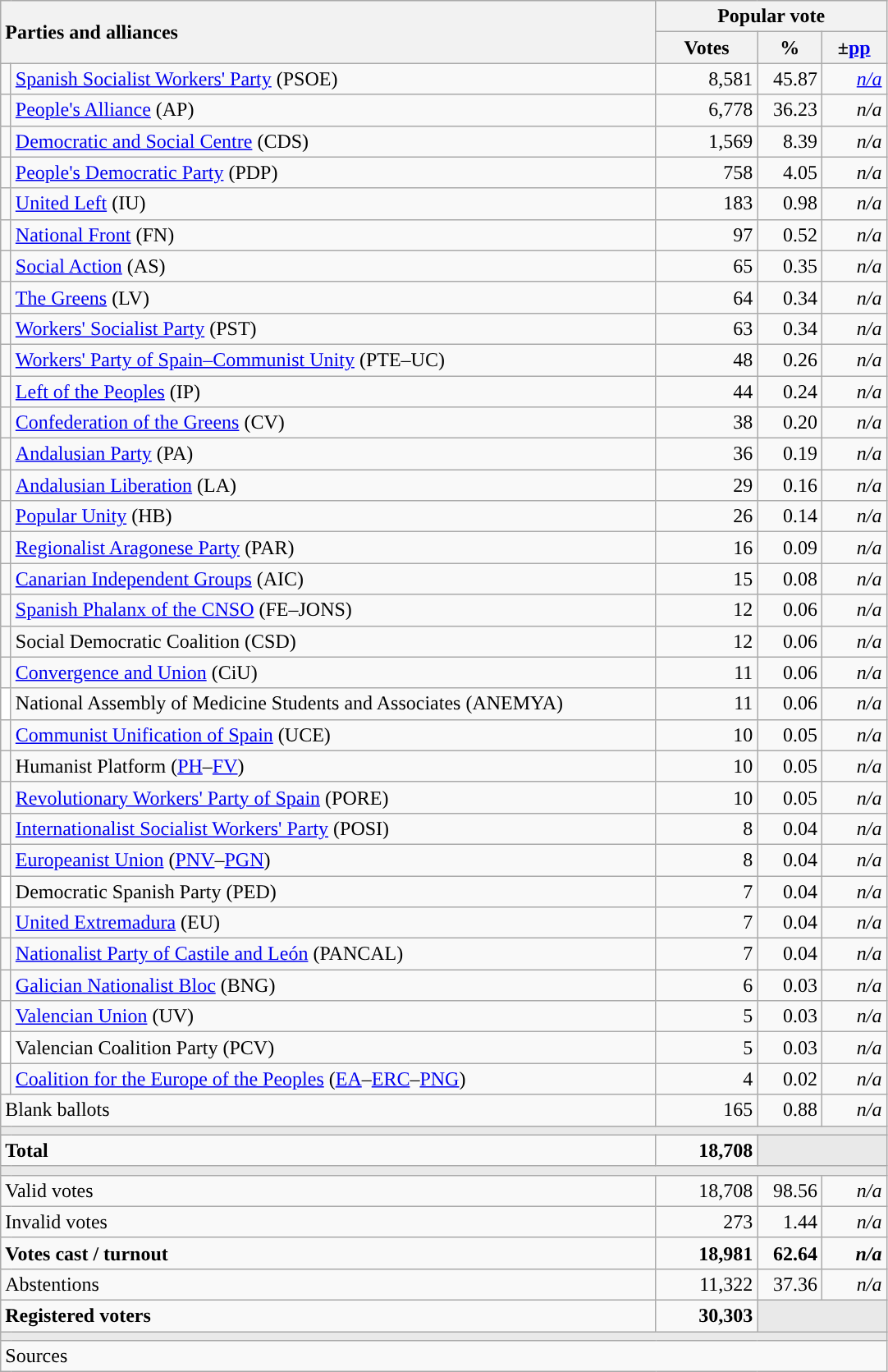<table class="wikitable" style="text-align:right">
<tr>
<th style="text-align:left;" rowspan="2" colspan="2" width="525">Parties and alliances</th>
<th colspan="3">Popular vote</th>
</tr>
<tr>
<th width="75">Votes</th>
<th width="45">%</th>
<th width="45">±<a href='#'>pp</a></th>
</tr>
<tr>
<td width="1" style="color:inherit;background:"></td>
<td align="left"><a href='#'>Spanish Socialist Workers' Party</a> (PSOE)</td>
<td>8,581</td>
<td>45.87</td>
<td><em><a href='#'>n/a</a></em></td>
</tr>
<tr>
<td style="color:inherit;background:"></td>
<td align="left"><a href='#'>People's Alliance</a> (AP)</td>
<td>6,778</td>
<td>36.23</td>
<td><em>n/a</em></td>
</tr>
<tr>
<td style="color:inherit;background:"></td>
<td align="left"><a href='#'>Democratic and Social Centre</a> (CDS)</td>
<td>1,569</td>
<td>8.39</td>
<td><em>n/a</em></td>
</tr>
<tr>
<td style="color:inherit;background:"></td>
<td align="left"><a href='#'>People's Democratic Party</a> (PDP)</td>
<td>758</td>
<td>4.05</td>
<td><em>n/a</em></td>
</tr>
<tr>
<td style="color:inherit;background:"></td>
<td align="left"><a href='#'>United Left</a> (IU)</td>
<td>183</td>
<td>0.98</td>
<td><em>n/a</em></td>
</tr>
<tr>
<td style="color:inherit;background:"></td>
<td align="left"><a href='#'>National Front</a> (FN)</td>
<td>97</td>
<td>0.52</td>
<td><em>n/a</em></td>
</tr>
<tr>
<td style="color:inherit;background:"></td>
<td align="left"><a href='#'>Social Action</a> (AS)</td>
<td>65</td>
<td>0.35</td>
<td><em>n/a</em></td>
</tr>
<tr>
<td style="color:inherit;background:"></td>
<td align="left"><a href='#'>The Greens</a> (LV)</td>
<td>64</td>
<td>0.34</td>
<td><em>n/a</em></td>
</tr>
<tr>
<td style="color:inherit;background:"></td>
<td align="left"><a href='#'>Workers' Socialist Party</a> (PST)</td>
<td>63</td>
<td>0.34</td>
<td><em>n/a</em></td>
</tr>
<tr>
<td style="color:inherit;background:"></td>
<td align="left"><a href='#'>Workers' Party of Spain–Communist Unity</a> (PTE–UC)</td>
<td>48</td>
<td>0.26</td>
<td><em>n/a</em></td>
</tr>
<tr>
<td style="color:inherit;background:"></td>
<td align="left"><a href='#'>Left of the Peoples</a> (IP)</td>
<td>44</td>
<td>0.24</td>
<td><em>n/a</em></td>
</tr>
<tr>
<td style="color:inherit;background:"></td>
<td align="left"><a href='#'>Confederation of the Greens</a> (CV)</td>
<td>38</td>
<td>0.20</td>
<td><em>n/a</em></td>
</tr>
<tr>
<td style="color:inherit;background:"></td>
<td align="left"><a href='#'>Andalusian Party</a> (PA)</td>
<td>36</td>
<td>0.19</td>
<td><em>n/a</em></td>
</tr>
<tr>
<td style="color:inherit;background:"></td>
<td align="left"><a href='#'>Andalusian Liberation</a> (LA)</td>
<td>29</td>
<td>0.16</td>
<td><em>n/a</em></td>
</tr>
<tr>
<td style="color:inherit;background:"></td>
<td align="left"><a href='#'>Popular Unity</a> (HB)</td>
<td>26</td>
<td>0.14</td>
<td><em>n/a</em></td>
</tr>
<tr>
<td style="color:inherit;background:"></td>
<td align="left"><a href='#'>Regionalist Aragonese Party</a> (PAR)</td>
<td>16</td>
<td>0.09</td>
<td><em>n/a</em></td>
</tr>
<tr>
<td style="color:inherit;background:"></td>
<td align="left"><a href='#'>Canarian Independent Groups</a> (AIC)</td>
<td>15</td>
<td>0.08</td>
<td><em>n/a</em></td>
</tr>
<tr>
<td style="color:inherit;background:"></td>
<td align="left"><a href='#'>Spanish Phalanx of the CNSO</a> (FE–JONS)</td>
<td>12</td>
<td>0.06</td>
<td><em>n/a</em></td>
</tr>
<tr>
<td style="color:inherit;background:"></td>
<td align="left">Social Democratic Coalition (CSD)</td>
<td>12</td>
<td>0.06</td>
<td><em>n/a</em></td>
</tr>
<tr>
<td style="color:inherit;background:"></td>
<td align="left"><a href='#'>Convergence and Union</a> (CiU)</td>
<td>11</td>
<td>0.06</td>
<td><em>n/a</em></td>
</tr>
<tr>
<td bgcolor="white"></td>
<td align="left">National Assembly of Medicine Students and Associates (ANEMYA)</td>
<td>11</td>
<td>0.06</td>
<td><em>n/a</em></td>
</tr>
<tr>
<td style="color:inherit;background:"></td>
<td align="left"><a href='#'>Communist Unification of Spain</a> (UCE)</td>
<td>10</td>
<td>0.05</td>
<td><em>n/a</em></td>
</tr>
<tr>
<td style="color:inherit;background:"></td>
<td align="left">Humanist Platform (<a href='#'>PH</a>–<a href='#'>FV</a>)</td>
<td>10</td>
<td>0.05</td>
<td><em>n/a</em></td>
</tr>
<tr>
<td style="color:inherit;background:"></td>
<td align="left"><a href='#'>Revolutionary Workers' Party of Spain</a> (PORE)</td>
<td>10</td>
<td>0.05</td>
<td><em>n/a</em></td>
</tr>
<tr>
<td style="color:inherit;background:"></td>
<td align="left"><a href='#'>Internationalist Socialist Workers' Party</a> (POSI)</td>
<td>8</td>
<td>0.04</td>
<td><em>n/a</em></td>
</tr>
<tr>
<td style="color:inherit;background:"></td>
<td align="left"><a href='#'>Europeanist Union</a> (<a href='#'>PNV</a>–<a href='#'>PGN</a>)</td>
<td>8</td>
<td>0.04</td>
<td><em>n/a</em></td>
</tr>
<tr>
<td bgcolor="white"></td>
<td align="left">Democratic Spanish Party (PED)</td>
<td>7</td>
<td>0.04</td>
<td><em>n/a</em></td>
</tr>
<tr>
<td style="color:inherit;background:"></td>
<td align="left"><a href='#'>United Extremadura</a> (EU)</td>
<td>7</td>
<td>0.04</td>
<td><em>n/a</em></td>
</tr>
<tr>
<td style="color:inherit;background:"></td>
<td align="left"><a href='#'>Nationalist Party of Castile and León</a> (PANCAL)</td>
<td>7</td>
<td>0.04</td>
<td><em>n/a</em></td>
</tr>
<tr>
<td style="color:inherit;background:"></td>
<td align="left"><a href='#'>Galician Nationalist Bloc</a> (BNG)</td>
<td>6</td>
<td>0.03</td>
<td><em>n/a</em></td>
</tr>
<tr>
<td style="color:inherit;background:"></td>
<td align="left"><a href='#'>Valencian Union</a> (UV)</td>
<td>5</td>
<td>0.03</td>
<td><em>n/a</em></td>
</tr>
<tr>
<td bgcolor="white"></td>
<td align="left">Valencian Coalition Party (PCV)</td>
<td>5</td>
<td>0.03</td>
<td><em>n/a</em></td>
</tr>
<tr>
<td style="color:inherit;background:"></td>
<td align="left"><a href='#'>Coalition for the Europe of the Peoples</a> (<a href='#'>EA</a>–<a href='#'>ERC</a>–<a href='#'>PNG</a>)</td>
<td>4</td>
<td>0.02</td>
<td><em>n/a</em></td>
</tr>
<tr>
<td align="left" colspan="2">Blank ballots</td>
<td>165</td>
<td>0.88</td>
<td><em>n/a</em></td>
</tr>
<tr>
<td colspan="5" bgcolor="#E9E9E9"></td>
</tr>
<tr style="font-weight:bold;">
<td align="left" colspan="2">Total</td>
<td>18,708</td>
<td bgcolor="#E9E9E9" colspan="2"></td>
</tr>
<tr>
<td colspan="5" bgcolor="#E9E9E9"></td>
</tr>
<tr>
<td align="left" colspan="2">Valid votes</td>
<td>18,708</td>
<td>98.56</td>
<td><em>n/a</em></td>
</tr>
<tr>
<td align="left" colspan="2">Invalid votes</td>
<td>273</td>
<td>1.44</td>
<td><em>n/a</em></td>
</tr>
<tr style="font-weight:bold;">
<td align="left" colspan="2">Votes cast / turnout</td>
<td>18,981</td>
<td>62.64</td>
<td><em>n/a</em></td>
</tr>
<tr>
<td align="left" colspan="2">Abstentions</td>
<td>11,322</td>
<td>37.36</td>
<td><em>n/a</em></td>
</tr>
<tr style="font-weight:bold;">
<td align="left" colspan="2">Registered voters</td>
<td>30,303</td>
<td bgcolor="#E9E9E9" colspan="2"></td>
</tr>
<tr>
<td colspan="5" bgcolor="#E9E9E9"></td>
</tr>
<tr>
<td align="left" colspan="5">Sources</td>
</tr>
</table>
